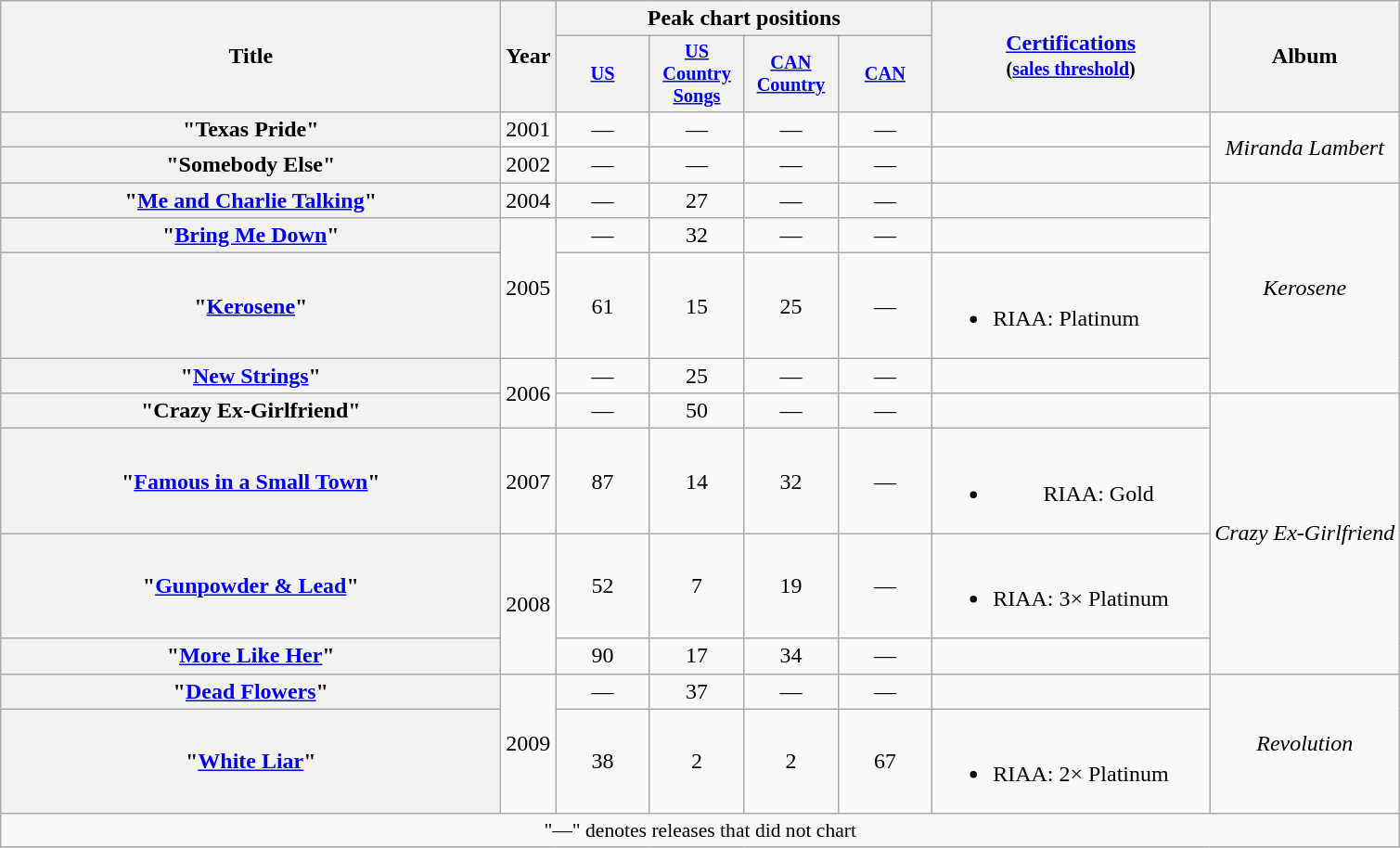<table class="wikitable plainrowheaders" style="text-align:center;">
<tr>
<th rowspan="2" scope="col" style="width:22em;">Title</th>
<th scope="col" rowspan="2">Year</th>
<th colspan="4">Peak chart positions</th>
<th scope="col" rowspan="2" style="width:12em;"><a href='#'>Certifications</a><br><small>(<a href='#'>sales threshold</a>)</small></th>
<th scope="col" rowspan="2">Album</th>
</tr>
<tr>
<th scope="col" style="width:4.5em;font-size:85%;"><a href='#'>US</a><br></th>
<th scope="col" style="width:4.5em;font-size:85%;"><a href='#'>US Country Songs</a><br></th>
<th scope="col" style="width:4.5em;font-size:85%;"><a href='#'>CAN Country</a><br></th>
<th scope="col" style="width:4.5em;font-size:85%;"><a href='#'>CAN</a><br></th>
</tr>
<tr>
<th scope="row">"Texas Pride"</th>
<td>2001</td>
<td>—</td>
<td>—</td>
<td>—</td>
<td>—</td>
<td></td>
<td rowspan="2"><em>Miranda Lambert</em></td>
</tr>
<tr>
<th scope="row">"Somebody Else"</th>
<td>2002</td>
<td>—</td>
<td>—</td>
<td>—</td>
<td>—</td>
<td></td>
</tr>
<tr>
<th scope="row">"<a href='#'>Me and Charlie Talking</a>"</th>
<td>2004</td>
<td>—</td>
<td>27</td>
<td>—</td>
<td>—</td>
<td></td>
<td rowspan="4"><em>Kerosene</em></td>
</tr>
<tr>
<th scope="row">"<a href='#'>Bring Me Down</a>"</th>
<td rowspan="2">2005</td>
<td>—</td>
<td>32</td>
<td>—</td>
<td>—</td>
<td></td>
</tr>
<tr>
<th scope="row">"<a href='#'>Kerosene</a>"</th>
<td>61</td>
<td>15</td>
<td>25</td>
<td>—</td>
<td align="left"><br><ul><li>RIAA: Platinum</li></ul></td>
</tr>
<tr>
<th scope="row">"<a href='#'>New Strings</a>"</th>
<td rowspan="2">2006</td>
<td>—</td>
<td>25</td>
<td>—</td>
<td>—</td>
<td></td>
</tr>
<tr>
<th scope="row">"Crazy Ex-Girlfriend"</th>
<td>—</td>
<td>50</td>
<td>—</td>
<td>—</td>
<td></td>
<td rowspan="4"><em>Crazy Ex-Girlfriend</em></td>
</tr>
<tr>
<th scope="row">"<a href='#'>Famous in a Small Town</a>"</th>
<td>2007</td>
<td>87</td>
<td>14</td>
<td>32</td>
<td>—</td>
<td><br><ul><li>RIAA: Gold</li></ul></td>
</tr>
<tr>
<th scope="row">"<a href='#'>Gunpowder & Lead</a>"</th>
<td rowspan="2">2008</td>
<td>52</td>
<td>7</td>
<td>19</td>
<td>—</td>
<td align="left"><br><ul><li>RIAA: 3× Platinum</li></ul></td>
</tr>
<tr>
<th scope="row">"<a href='#'>More Like Her</a>"</th>
<td>90</td>
<td>17</td>
<td>34</td>
<td>—</td>
<td></td>
</tr>
<tr>
<th scope="row">"<a href='#'>Dead Flowers</a>"</th>
<td rowspan="2">2009</td>
<td>—</td>
<td>37</td>
<td>—</td>
<td>—</td>
<td></td>
<td rowspan="2"><em>Revolution</em></td>
</tr>
<tr>
<th scope="row">"<a href='#'>White Liar</a>"</th>
<td>38</td>
<td>2</td>
<td>2</td>
<td>67</td>
<td align="left"><br><ul><li>RIAA: 2× Platinum</li></ul></td>
</tr>
<tr>
<td colspan="8" style="font-size:90%">"—" denotes releases that did not chart</td>
</tr>
</table>
